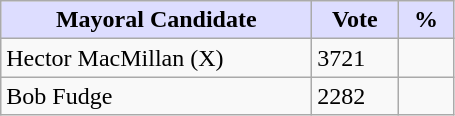<table class="wikitable">
<tr>
<th style="background:#ddf; width:200px;">Mayoral Candidate </th>
<th style="background:#ddf; width:50px;">Vote</th>
<th style="background:#ddf; width:30px;">%</th>
</tr>
<tr>
<td>Hector MacMillan (X)</td>
<td>3721</td>
<td></td>
</tr>
<tr>
<td>Bob Fudge</td>
<td>2282</td>
<td></td>
</tr>
</table>
